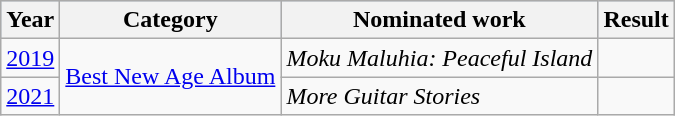<table class="wikitable">
<tr style="background:#b0c4de; text-align:center;">
<th>Year</th>
<th>Category</th>
<th>Nominated work</th>
<th>Result</th>
</tr>
<tr>
<td><a href='#'>2019</a></td>
<td rowspan="2"><a href='#'>Best New Age Album</a></td>
<td><em>Moku Maluhia: Peaceful Island</em></td>
<td></td>
</tr>
<tr>
<td><a href='#'>2021</a></td>
<td><em>More Guitar Stories</em></td>
<td></td>
</tr>
</table>
